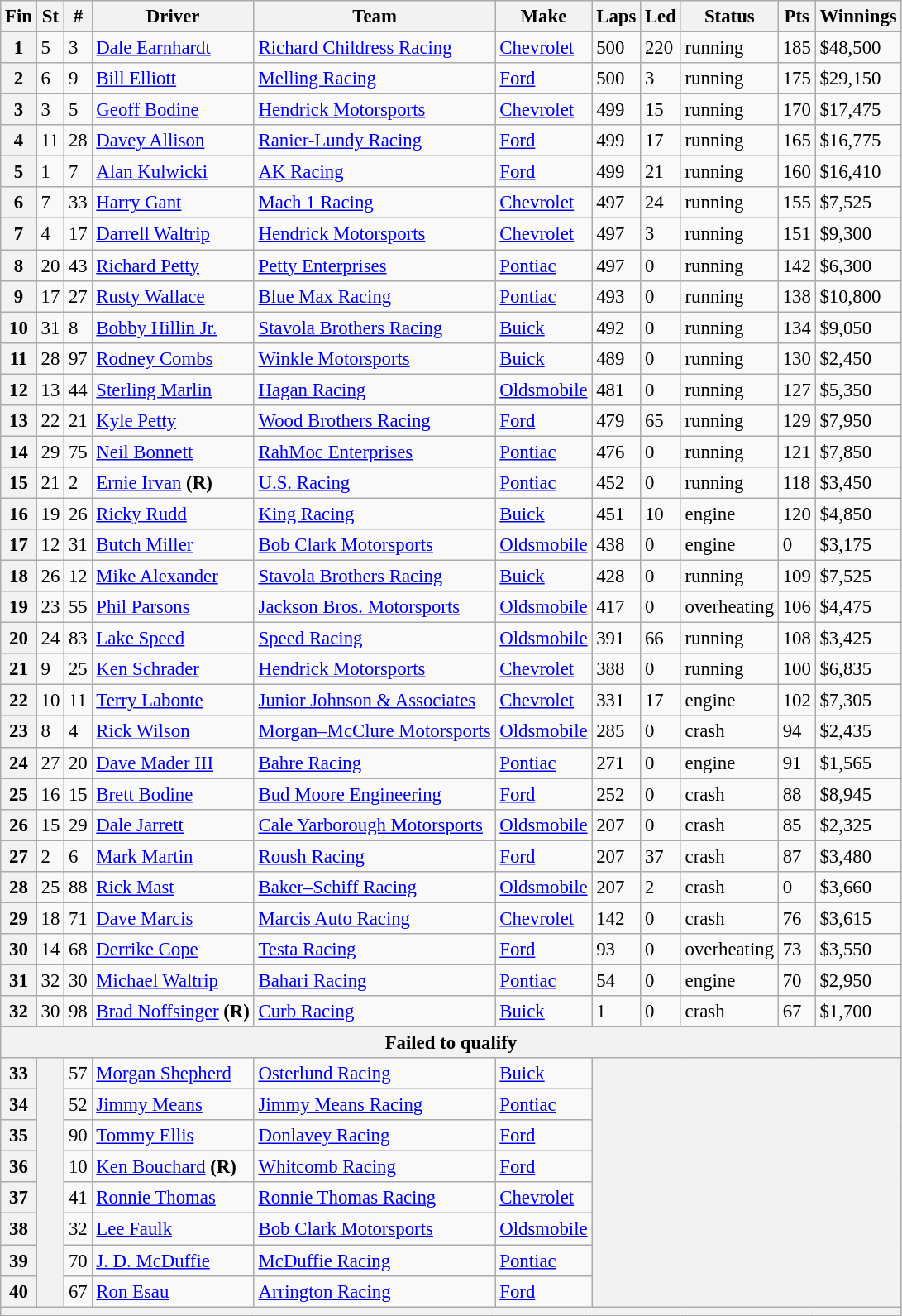<table class="wikitable" style="font-size:95%">
<tr>
<th>Fin</th>
<th>St</th>
<th>#</th>
<th>Driver</th>
<th>Team</th>
<th>Make</th>
<th>Laps</th>
<th>Led</th>
<th>Status</th>
<th>Pts</th>
<th>Winnings</th>
</tr>
<tr>
<th>1</th>
<td>5</td>
<td>3</td>
<td><a href='#'>Dale Earnhardt</a></td>
<td><a href='#'>Richard Childress Racing</a></td>
<td><a href='#'>Chevrolet</a></td>
<td>500</td>
<td>220</td>
<td>running</td>
<td>185</td>
<td>$48,500</td>
</tr>
<tr>
<th>2</th>
<td>6</td>
<td>9</td>
<td><a href='#'>Bill Elliott</a></td>
<td><a href='#'>Melling Racing</a></td>
<td><a href='#'>Ford</a></td>
<td>500</td>
<td>3</td>
<td>running</td>
<td>175</td>
<td>$29,150</td>
</tr>
<tr>
<th>3</th>
<td>3</td>
<td>5</td>
<td><a href='#'>Geoff Bodine</a></td>
<td><a href='#'>Hendrick Motorsports</a></td>
<td><a href='#'>Chevrolet</a></td>
<td>499</td>
<td>15</td>
<td>running</td>
<td>170</td>
<td>$17,475</td>
</tr>
<tr>
<th>4</th>
<td>11</td>
<td>28</td>
<td><a href='#'>Davey Allison</a></td>
<td><a href='#'>Ranier-Lundy Racing</a></td>
<td><a href='#'>Ford</a></td>
<td>499</td>
<td>17</td>
<td>running</td>
<td>165</td>
<td>$16,775</td>
</tr>
<tr>
<th>5</th>
<td>1</td>
<td>7</td>
<td><a href='#'>Alan Kulwicki</a></td>
<td><a href='#'>AK Racing</a></td>
<td><a href='#'>Ford</a></td>
<td>499</td>
<td>21</td>
<td>running</td>
<td>160</td>
<td>$16,410</td>
</tr>
<tr>
<th>6</th>
<td>7</td>
<td>33</td>
<td><a href='#'>Harry Gant</a></td>
<td><a href='#'>Mach 1 Racing</a></td>
<td><a href='#'>Chevrolet</a></td>
<td>497</td>
<td>24</td>
<td>running</td>
<td>155</td>
<td>$7,525</td>
</tr>
<tr>
<th>7</th>
<td>4</td>
<td>17</td>
<td><a href='#'>Darrell Waltrip</a></td>
<td><a href='#'>Hendrick Motorsports</a></td>
<td><a href='#'>Chevrolet</a></td>
<td>497</td>
<td>3</td>
<td>running</td>
<td>151</td>
<td>$9,300</td>
</tr>
<tr>
<th>8</th>
<td>20</td>
<td>43</td>
<td><a href='#'>Richard Petty</a></td>
<td><a href='#'>Petty Enterprises</a></td>
<td><a href='#'>Pontiac</a></td>
<td>497</td>
<td>0</td>
<td>running</td>
<td>142</td>
<td>$6,300</td>
</tr>
<tr>
<th>9</th>
<td>17</td>
<td>27</td>
<td><a href='#'>Rusty Wallace</a></td>
<td><a href='#'>Blue Max Racing</a></td>
<td><a href='#'>Pontiac</a></td>
<td>493</td>
<td>0</td>
<td>running</td>
<td>138</td>
<td>$10,800</td>
</tr>
<tr>
<th>10</th>
<td>31</td>
<td>8</td>
<td><a href='#'>Bobby Hillin Jr.</a></td>
<td><a href='#'>Stavola Brothers Racing</a></td>
<td><a href='#'>Buick</a></td>
<td>492</td>
<td>0</td>
<td>running</td>
<td>134</td>
<td>$9,050</td>
</tr>
<tr>
<th>11</th>
<td>28</td>
<td>97</td>
<td><a href='#'>Rodney Combs</a></td>
<td><a href='#'>Winkle Motorsports</a></td>
<td><a href='#'>Buick</a></td>
<td>489</td>
<td>0</td>
<td>running</td>
<td>130</td>
<td>$2,450</td>
</tr>
<tr>
<th>12</th>
<td>13</td>
<td>44</td>
<td><a href='#'>Sterling Marlin</a></td>
<td><a href='#'>Hagan Racing</a></td>
<td><a href='#'>Oldsmobile</a></td>
<td>481</td>
<td>0</td>
<td>running</td>
<td>127</td>
<td>$5,350</td>
</tr>
<tr>
<th>13</th>
<td>22</td>
<td>21</td>
<td><a href='#'>Kyle Petty</a></td>
<td><a href='#'>Wood Brothers Racing</a></td>
<td><a href='#'>Ford</a></td>
<td>479</td>
<td>65</td>
<td>running</td>
<td>129</td>
<td>$7,950</td>
</tr>
<tr>
<th>14</th>
<td>29</td>
<td>75</td>
<td><a href='#'>Neil Bonnett</a></td>
<td><a href='#'>RahMoc Enterprises</a></td>
<td><a href='#'>Pontiac</a></td>
<td>476</td>
<td>0</td>
<td>running</td>
<td>121</td>
<td>$7,850</td>
</tr>
<tr>
<th>15</th>
<td>21</td>
<td>2</td>
<td><a href='#'>Ernie Irvan</a> <strong>(R)</strong></td>
<td><a href='#'>U.S. Racing</a></td>
<td><a href='#'>Pontiac</a></td>
<td>452</td>
<td>0</td>
<td>running</td>
<td>118</td>
<td>$3,450</td>
</tr>
<tr>
<th>16</th>
<td>19</td>
<td>26</td>
<td><a href='#'>Ricky Rudd</a></td>
<td><a href='#'>King Racing</a></td>
<td><a href='#'>Buick</a></td>
<td>451</td>
<td>10</td>
<td>engine</td>
<td>120</td>
<td>$4,850</td>
</tr>
<tr>
<th>17</th>
<td>12</td>
<td>31</td>
<td><a href='#'>Butch Miller</a></td>
<td><a href='#'>Bob Clark Motorsports</a></td>
<td><a href='#'>Oldsmobile</a></td>
<td>438</td>
<td>0</td>
<td>engine</td>
<td>0</td>
<td>$3,175</td>
</tr>
<tr>
<th>18</th>
<td>26</td>
<td>12</td>
<td><a href='#'>Mike Alexander</a></td>
<td><a href='#'>Stavola Brothers Racing</a></td>
<td><a href='#'>Buick</a></td>
<td>428</td>
<td>0</td>
<td>running</td>
<td>109</td>
<td>$7,525</td>
</tr>
<tr>
<th>19</th>
<td>23</td>
<td>55</td>
<td><a href='#'>Phil Parsons</a></td>
<td><a href='#'>Jackson Bros. Motorsports</a></td>
<td><a href='#'>Oldsmobile</a></td>
<td>417</td>
<td>0</td>
<td>overheating</td>
<td>106</td>
<td>$4,475</td>
</tr>
<tr>
<th>20</th>
<td>24</td>
<td>83</td>
<td><a href='#'>Lake Speed</a></td>
<td><a href='#'>Speed Racing</a></td>
<td><a href='#'>Oldsmobile</a></td>
<td>391</td>
<td>66</td>
<td>running</td>
<td>108</td>
<td>$3,425</td>
</tr>
<tr>
<th>21</th>
<td>9</td>
<td>25</td>
<td><a href='#'>Ken Schrader</a></td>
<td><a href='#'>Hendrick Motorsports</a></td>
<td><a href='#'>Chevrolet</a></td>
<td>388</td>
<td>0</td>
<td>running</td>
<td>100</td>
<td>$6,835</td>
</tr>
<tr>
<th>22</th>
<td>10</td>
<td>11</td>
<td><a href='#'>Terry Labonte</a></td>
<td><a href='#'>Junior Johnson & Associates</a></td>
<td><a href='#'>Chevrolet</a></td>
<td>331</td>
<td>17</td>
<td>engine</td>
<td>102</td>
<td>$7,305</td>
</tr>
<tr>
<th>23</th>
<td>8</td>
<td>4</td>
<td><a href='#'>Rick Wilson</a></td>
<td><a href='#'>Morgan–McClure Motorsports</a></td>
<td><a href='#'>Oldsmobile</a></td>
<td>285</td>
<td>0</td>
<td>crash</td>
<td>94</td>
<td>$2,435</td>
</tr>
<tr>
<th>24</th>
<td>27</td>
<td>20</td>
<td><a href='#'>Dave Mader III</a></td>
<td><a href='#'>Bahre Racing</a></td>
<td><a href='#'>Pontiac</a></td>
<td>271</td>
<td>0</td>
<td>engine</td>
<td>91</td>
<td>$1,565</td>
</tr>
<tr>
<th>25</th>
<td>16</td>
<td>15</td>
<td><a href='#'>Brett Bodine</a></td>
<td><a href='#'>Bud Moore Engineering</a></td>
<td><a href='#'>Ford</a></td>
<td>252</td>
<td>0</td>
<td>crash</td>
<td>88</td>
<td>$8,945</td>
</tr>
<tr>
<th>26</th>
<td>15</td>
<td>29</td>
<td><a href='#'>Dale Jarrett</a></td>
<td><a href='#'>Cale Yarborough Motorsports</a></td>
<td><a href='#'>Oldsmobile</a></td>
<td>207</td>
<td>0</td>
<td>crash</td>
<td>85</td>
<td>$2,325</td>
</tr>
<tr>
<th>27</th>
<td>2</td>
<td>6</td>
<td><a href='#'>Mark Martin</a></td>
<td><a href='#'>Roush Racing</a></td>
<td><a href='#'>Ford</a></td>
<td>207</td>
<td>37</td>
<td>crash</td>
<td>87</td>
<td>$3,480</td>
</tr>
<tr>
<th>28</th>
<td>25</td>
<td>88</td>
<td><a href='#'>Rick Mast</a></td>
<td><a href='#'>Baker–Schiff Racing</a></td>
<td><a href='#'>Oldsmobile</a></td>
<td>207</td>
<td>2</td>
<td>crash</td>
<td>0</td>
<td>$3,660</td>
</tr>
<tr>
<th>29</th>
<td>18</td>
<td>71</td>
<td><a href='#'>Dave Marcis</a></td>
<td><a href='#'>Marcis Auto Racing</a></td>
<td><a href='#'>Chevrolet</a></td>
<td>142</td>
<td>0</td>
<td>crash</td>
<td>76</td>
<td>$3,615</td>
</tr>
<tr>
<th>30</th>
<td>14</td>
<td>68</td>
<td><a href='#'>Derrike Cope</a></td>
<td><a href='#'>Testa Racing</a></td>
<td><a href='#'>Ford</a></td>
<td>93</td>
<td>0</td>
<td>overheating</td>
<td>73</td>
<td>$3,550</td>
</tr>
<tr>
<th>31</th>
<td>32</td>
<td>30</td>
<td><a href='#'>Michael Waltrip</a></td>
<td><a href='#'>Bahari Racing</a></td>
<td><a href='#'>Pontiac</a></td>
<td>54</td>
<td>0</td>
<td>engine</td>
<td>70</td>
<td>$2,950</td>
</tr>
<tr>
<th>32</th>
<td>30</td>
<td>98</td>
<td><a href='#'>Brad Noffsinger</a> <strong>(R)</strong></td>
<td><a href='#'>Curb Racing</a></td>
<td><a href='#'>Buick</a></td>
<td>1</td>
<td>0</td>
<td>crash</td>
<td>67</td>
<td>$1,700</td>
</tr>
<tr>
<th colspan="11">Failed to qualify</th>
</tr>
<tr>
<th>33</th>
<th rowspan="8"></th>
<td>57</td>
<td><a href='#'>Morgan Shepherd</a></td>
<td><a href='#'>Osterlund Racing</a></td>
<td><a href='#'>Buick</a></td>
<th colspan="5" rowspan="8"></th>
</tr>
<tr>
<th>34</th>
<td>52</td>
<td><a href='#'>Jimmy Means</a></td>
<td><a href='#'>Jimmy Means Racing</a></td>
<td><a href='#'>Pontiac</a></td>
</tr>
<tr>
<th>35</th>
<td>90</td>
<td><a href='#'>Tommy Ellis</a></td>
<td><a href='#'>Donlavey Racing</a></td>
<td><a href='#'>Ford</a></td>
</tr>
<tr>
<th>36</th>
<td>10</td>
<td><a href='#'>Ken Bouchard</a> <strong>(R)</strong></td>
<td><a href='#'>Whitcomb Racing</a></td>
<td><a href='#'>Ford</a></td>
</tr>
<tr>
<th>37</th>
<td>41</td>
<td><a href='#'>Ronnie Thomas</a></td>
<td><a href='#'>Ronnie Thomas Racing</a></td>
<td><a href='#'>Chevrolet</a></td>
</tr>
<tr>
<th>38</th>
<td>32</td>
<td><a href='#'>Lee Faulk</a></td>
<td><a href='#'>Bob Clark Motorsports</a></td>
<td><a href='#'>Oldsmobile</a></td>
</tr>
<tr>
<th>39</th>
<td>70</td>
<td><a href='#'>J. D. McDuffie</a></td>
<td><a href='#'>McDuffie Racing</a></td>
<td><a href='#'>Pontiac</a></td>
</tr>
<tr>
<th>40</th>
<td>67</td>
<td><a href='#'>Ron Esau</a></td>
<td><a href='#'>Arrington Racing</a></td>
<td><a href='#'>Ford</a></td>
</tr>
<tr>
<th colspan="11"></th>
</tr>
</table>
